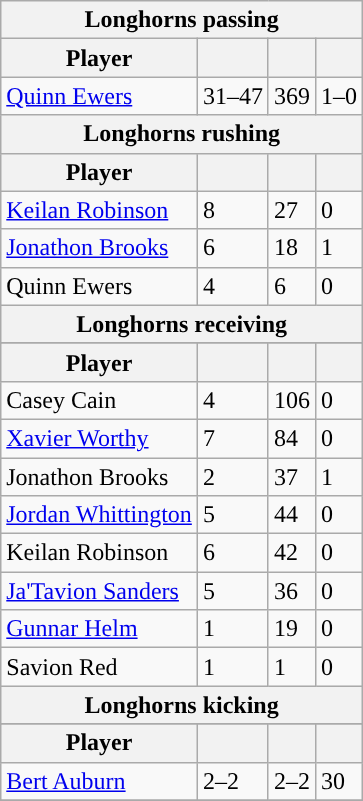<table class="wikitable plainrowheaders">
<tr>
<th colspan="6">Longhorns passing</th>
</tr>
<tr>
<th scope="col">Player</th>
<th scope="col"></th>
<th scope="col"></th>
<th scope="col"></th>
</tr>
<tr>
<td><a href='#'>Quinn Ewers</a></td>
<td>31–47</td>
<td>369</td>
<td>1–0</td>
</tr>
<tr>
<th colspan="6">Longhorns rushing</th>
</tr>
<tr>
<th scope="col">Player</th>
<th scope="col"></th>
<th scope="col"></th>
<th scope="col"></th>
</tr>
<tr>
<td><a href='#'>Keilan Robinson</a></td>
<td>8</td>
<td>27</td>
<td>0</td>
</tr>
<tr>
<td><a href='#'>Jonathon Brooks</a></td>
<td>6</td>
<td>18</td>
<td>1</td>
</tr>
<tr>
<td>Quinn Ewers</td>
<td>4</td>
<td>6</td>
<td>0</td>
</tr>
<tr>
<th colspan="6">Longhorns receiving</th>
</tr>
<tr>
</tr>
<tr>
<th scope="col">Player</th>
<th scope="col"></th>
<th scope="col"></th>
<th scope="col"></th>
</tr>
<tr>
<td>Casey Cain</td>
<td>4</td>
<td>106</td>
<td>0</td>
</tr>
<tr>
<td><a href='#'>Xavier Worthy</a></td>
<td>7</td>
<td>84</td>
<td>0</td>
</tr>
<tr>
<td>Jonathon Brooks</td>
<td>2</td>
<td>37</td>
<td>1</td>
</tr>
<tr>
<td><a href='#'>Jordan Whittington</a></td>
<td>5</td>
<td>44</td>
<td>0</td>
</tr>
<tr>
<td>Keilan Robinson</td>
<td>6</td>
<td>42</td>
<td>0</td>
</tr>
<tr>
<td><a href='#'>Ja'Tavion Sanders</a></td>
<td>5</td>
<td>36</td>
<td>0</td>
</tr>
<tr>
<td><a href='#'>Gunnar Helm</a></td>
<td>1</td>
<td>19</td>
<td>0</td>
</tr>
<tr>
<td>Savion Red</td>
<td>1</td>
<td>1</td>
<td>0</td>
</tr>
<tr>
<th colspan="6">Longhorns kicking</th>
</tr>
<tr>
</tr>
<tr>
<th scope="col">Player</th>
<th scope="col"></th>
<th scope="col"></th>
<th scope="col"></th>
</tr>
<tr>
<td><a href='#'>Bert Auburn</a></td>
<td>2–2</td>
<td>2–2</td>
<td>30</td>
</tr>
<tr>
</tr>
</table>
